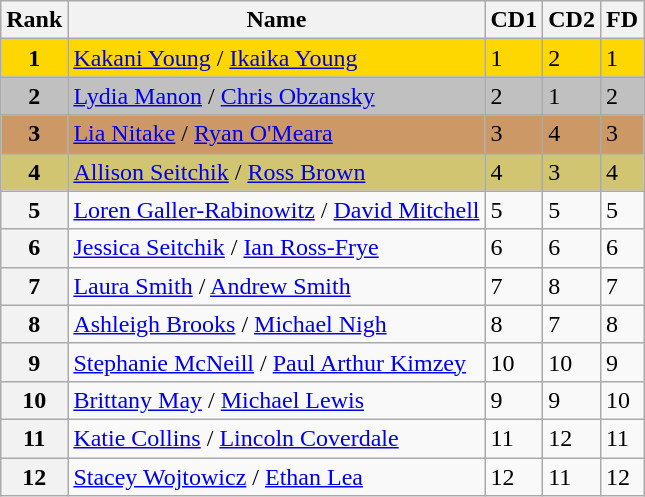<table class="wikitable">
<tr>
<th>Rank</th>
<th>Name</th>
<th>CD1</th>
<th>CD2</th>
<th>FD</th>
</tr>
<tr bgcolor="gold">
<td align="center"><strong>1</strong></td>
<td><a href='#'>Kakani Young</a> / <a href='#'>Ikaika Young</a></td>
<td>1</td>
<td>2</td>
<td>1</td>
</tr>
<tr bgcolor="silver">
<td align="center"><strong>2</strong></td>
<td><a href='#'>Lydia Manon</a> / <a href='#'>Chris Obzansky</a></td>
<td>2</td>
<td>1</td>
<td>2</td>
</tr>
<tr bgcolor="cc9966">
<td align="center"><strong>3</strong></td>
<td><a href='#'>Lia Nitake</a> / <a href='#'>Ryan O'Meara</a></td>
<td>3</td>
<td>4</td>
<td>3</td>
</tr>
<tr bgcolor="#d1c571">
<td align="center"><strong>4</strong></td>
<td><a href='#'>Allison Seitchik</a> / <a href='#'>Ross Brown</a></td>
<td>4</td>
<td>3</td>
<td>4</td>
</tr>
<tr>
<th>5</th>
<td><a href='#'>Loren Galler-Rabinowitz</a> / <a href='#'>David Mitchell</a></td>
<td>5</td>
<td>5</td>
<td>5</td>
</tr>
<tr>
<th>6</th>
<td><a href='#'>Jessica Seitchik</a> / <a href='#'>Ian Ross-Frye</a></td>
<td>6</td>
<td>6</td>
<td>6</td>
</tr>
<tr>
<th>7</th>
<td><a href='#'>Laura Smith</a> / <a href='#'>Andrew Smith</a></td>
<td>7</td>
<td>8</td>
<td>7</td>
</tr>
<tr>
<th>8</th>
<td><a href='#'>Ashleigh Brooks</a> / <a href='#'>Michael Nigh</a></td>
<td>8</td>
<td>7</td>
<td>8</td>
</tr>
<tr>
<th>9</th>
<td><a href='#'>Stephanie McNeill</a> / <a href='#'>Paul Arthur Kimzey</a></td>
<td>10</td>
<td>10</td>
<td>9</td>
</tr>
<tr>
<th>10</th>
<td><a href='#'>Brittany May</a> / <a href='#'>Michael Lewis</a></td>
<td>9</td>
<td>9</td>
<td>10</td>
</tr>
<tr>
<th>11</th>
<td><a href='#'>Katie Collins</a> / <a href='#'>Lincoln Coverdale</a></td>
<td>11</td>
<td>12</td>
<td>11</td>
</tr>
<tr>
<th>12</th>
<td><a href='#'>Stacey Wojtowicz</a> / <a href='#'>Ethan Lea</a></td>
<td>12</td>
<td>11</td>
<td>12</td>
</tr>
</table>
